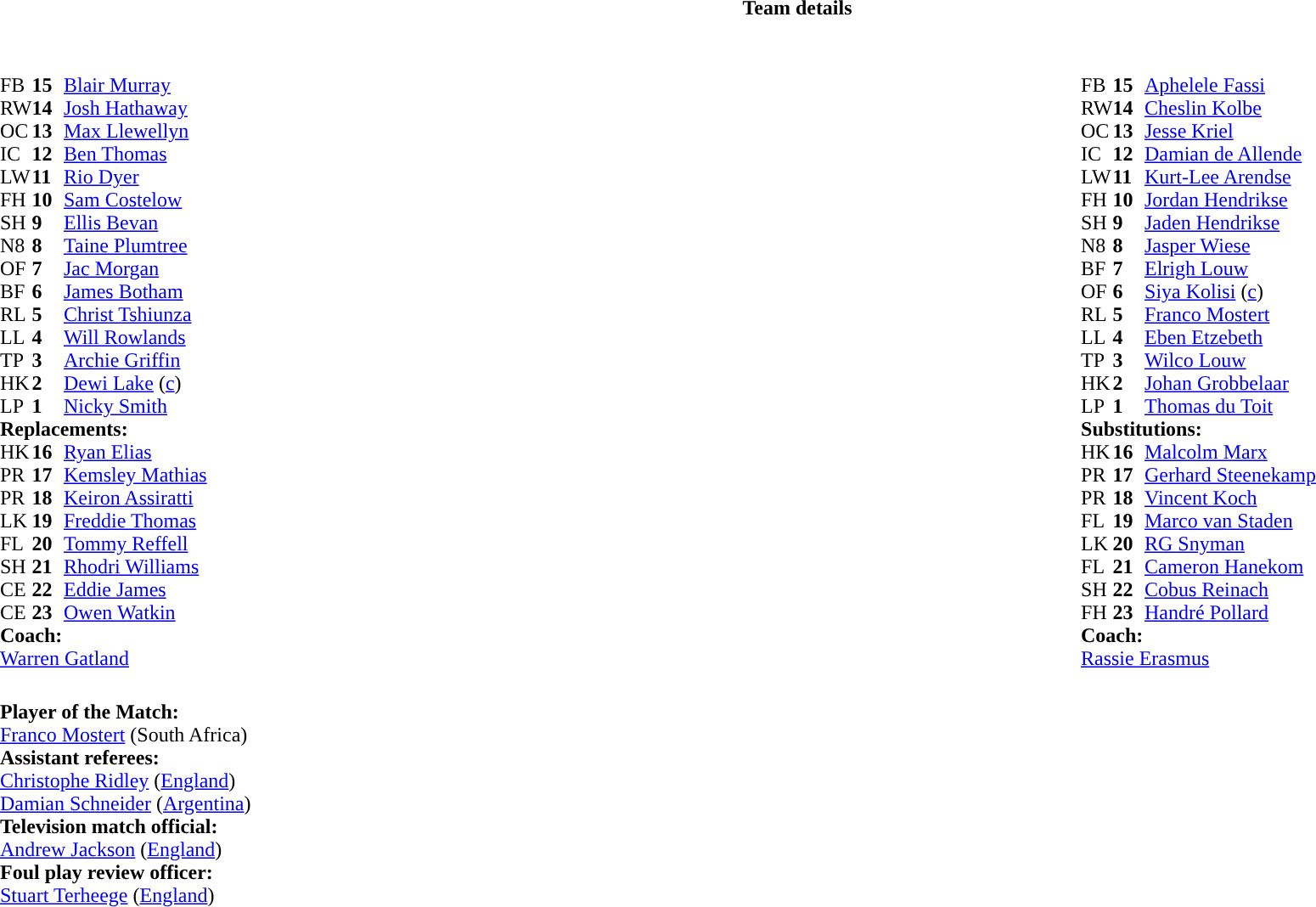<table border="0" style="width:100%;" class="collapsible collapsed">
<tr>
<th>Team details</th>
</tr>
<tr>
<td><br><table style="width:100%">
<tr>
<td style="vertical-align:top;width:50%"><br><table cellspacing="0" cellpadding="0">
<tr>
<th width="25"></th>
<th width="25"></th>
</tr>
<tr>
<td>FB</td>
<td><strong>15</strong></td>
<td><a href='#'>Blair Murray</a></td>
</tr>
<tr>
<td>RW</td>
<td><strong>14</strong></td>
<td><a href='#'>Josh Hathaway</a></td>
</tr>
<tr>
<td>OC</td>
<td><strong>13</strong></td>
<td><a href='#'>Max Llewellyn</a></td>
<td></td>
<td></td>
</tr>
<tr>
<td>IC</td>
<td><strong>12</strong></td>
<td><a href='#'>Ben Thomas</a></td>
</tr>
<tr>
<td>LW</td>
<td><strong>11</strong></td>
<td><a href='#'>Rio Dyer</a></td>
</tr>
<tr>
<td>FH</td>
<td><strong>10</strong></td>
<td><a href='#'>Sam Costelow</a></td>
<td></td>
<td></td>
<td></td>
<td></td>
</tr>
<tr>
<td>SH</td>
<td><strong>9</strong></td>
<td><a href='#'>Ellis Bevan</a></td>
<td></td>
<td></td>
</tr>
<tr>
<td>N8</td>
<td><strong>8</strong></td>
<td><a href='#'>Taine Plumtree</a></td>
<td></td>
<td></td>
</tr>
<tr>
<td>OF</td>
<td><strong>7</strong></td>
<td><a href='#'>Jac Morgan</a></td>
</tr>
<tr>
<td>BF</td>
<td><strong>6</strong></td>
<td><a href='#'>James Botham</a></td>
</tr>
<tr>
<td>RL</td>
<td><strong>5</strong></td>
<td><a href='#'>Christ Tshiunza</a></td>
</tr>
<tr>
<td>LL</td>
<td><strong>4</strong></td>
<td><a href='#'>Will Rowlands</a></td>
<td></td>
<td></td>
</tr>
<tr>
<td>TP</td>
<td><strong>3</strong></td>
<td><a href='#'>Archie Griffin</a></td>
<td></td>
<td></td>
</tr>
<tr>
<td>HK</td>
<td><strong>2</strong></td>
<td><a href='#'>Dewi Lake</a> (<a href='#'>c</a>)</td>
<td></td>
<td></td>
</tr>
<tr>
<td>LP</td>
<td><strong>1</strong></td>
<td><a href='#'>Nicky Smith</a></td>
<td></td>
<td></td>
</tr>
<tr>
<td colspan="3"><strong>Replacements:</strong></td>
</tr>
<tr>
<td>HK</td>
<td><strong>16</strong></td>
<td><a href='#'>Ryan Elias</a></td>
<td></td>
<td></td>
</tr>
<tr>
<td>PR</td>
<td><strong>17</strong></td>
<td><a href='#'>Kemsley Mathias</a></td>
<td></td>
<td></td>
</tr>
<tr>
<td>PR</td>
<td><strong>18</strong></td>
<td><a href='#'>Keiron Assiratti</a></td>
<td></td>
<td></td>
</tr>
<tr>
<td>LK</td>
<td><strong>19</strong></td>
<td><a href='#'>Freddie Thomas</a></td>
<td></td>
<td></td>
</tr>
<tr>
<td>FL</td>
<td><strong>20</strong></td>
<td><a href='#'>Tommy Reffell</a></td>
<td></td>
<td></td>
</tr>
<tr>
<td>SH</td>
<td><strong>21</strong></td>
<td><a href='#'>Rhodri Williams</a></td>
<td></td>
<td></td>
</tr>
<tr>
<td>CE</td>
<td><strong>22</strong></td>
<td><a href='#'>Eddie James</a></td>
<td></td>
<td></td>
<td></td>
<td></td>
</tr>
<tr>
<td>CE</td>
<td><strong>23</strong></td>
<td><a href='#'>Owen Watkin</a></td>
<td></td>
<td></td>
</tr>
<tr>
<td colspan=3><strong>Coach:</strong></td>
</tr>
<tr>
<td colspan="4"> <a href='#'>Warren Gatland</a></td>
</tr>
</table>
</td>
<td style="vertical-align:top"></td>
<td style="vertical-align:top;width:50%"><br><table cellspacing="0" cellpadding="0" style="margin:auto">
<tr>
<th width="25"></th>
<th width="25"></th>
</tr>
<tr>
<td>FB</td>
<td><strong>15</strong></td>
<td><a href='#'>Aphelele Fassi</a></td>
</tr>
<tr>
<td>RW</td>
<td><strong>14</strong></td>
<td><a href='#'>Cheslin Kolbe</a></td>
</tr>
<tr>
<td>OC</td>
<td><strong>13</strong></td>
<td><a href='#'>Jesse Kriel</a></td>
</tr>
<tr>
<td>IC</td>
<td><strong>12</strong></td>
<td><a href='#'>Damian de Allende</a></td>
<td></td>
<td></td>
</tr>
<tr>
<td>LW</td>
<td><strong>11</strong></td>
<td><a href='#'>Kurt-Lee Arendse</a></td>
</tr>
<tr>
<td>FH</td>
<td><strong>10</strong></td>
<td><a href='#'>Jordan Hendrikse</a></td>
</tr>
<tr>
<td>SH</td>
<td><strong>9</strong></td>
<td><a href='#'>Jaden Hendrikse</a></td>
<td></td>
<td></td>
</tr>
<tr>
<td>N8</td>
<td><strong>8</strong></td>
<td><a href='#'>Jasper Wiese</a></td>
<td></td>
<td></td>
</tr>
<tr>
<td>BF</td>
<td><strong>7</strong></td>
<td><a href='#'>Elrigh Louw</a></td>
<td></td>
<td></td>
</tr>
<tr>
<td>OF</td>
<td><strong>6</strong></td>
<td><a href='#'>Siya Kolisi</a> (<a href='#'>c</a>)</td>
</tr>
<tr>
<td>RL</td>
<td><strong>5</strong></td>
<td><a href='#'>Franco Mostert</a></td>
</tr>
<tr>
<td>LL</td>
<td><strong>4</strong></td>
<td><a href='#'>Eben Etzebeth</a></td>
<td></td>
<td></td>
</tr>
<tr>
<td>TP</td>
<td><strong>3</strong></td>
<td><a href='#'>Wilco Louw</a></td>
<td></td>
<td></td>
</tr>
<tr>
<td>HK</td>
<td><strong>2</strong></td>
<td><a href='#'>Johan Grobbelaar</a></td>
<td></td>
<td></td>
</tr>
<tr>
<td>LP</td>
<td><strong>1</strong></td>
<td><a href='#'>Thomas du Toit</a></td>
<td></td>
<td></td>
</tr>
<tr>
<td colspan=3><strong>Substitutions:</strong></td>
</tr>
<tr>
<td>HK</td>
<td><strong>16</strong></td>
<td><a href='#'>Malcolm Marx</a></td>
<td></td>
<td></td>
</tr>
<tr>
<td>PR</td>
<td><strong>17</strong></td>
<td><a href='#'>Gerhard Steenekamp</a></td>
<td></td>
<td></td>
</tr>
<tr>
<td>PR</td>
<td><strong>18</strong></td>
<td><a href='#'>Vincent Koch</a></td>
<td></td>
<td></td>
</tr>
<tr>
<td>FL</td>
<td><strong>19</strong></td>
<td><a href='#'>Marco van Staden</a></td>
<td></td>
<td></td>
</tr>
<tr>
<td>LK</td>
<td><strong>20</strong></td>
<td><a href='#'>RG Snyman</a></td>
<td></td>
<td></td>
</tr>
<tr>
<td>FL</td>
<td><strong>21</strong></td>
<td><a href='#'>Cameron Hanekom</a></td>
<td></td>
<td></td>
</tr>
<tr>
<td>SH</td>
<td><strong>22</strong></td>
<td><a href='#'>Cobus Reinach</a></td>
<td></td>
<td></td>
</tr>
<tr>
<td>FH</td>
<td><strong>23</strong></td>
<td><a href='#'>Handré Pollard</a></td>
<td></td>
<td></td>
</tr>
<tr>
<td colspan=3><strong>Coach:</strong></td>
</tr>
<tr>
<td colspan="4"> <a href='#'>Rassie Erasmus</a></td>
</tr>
</table>
</td>
</tr>
</table>
<table style="width:100%">
<tr>
<td><br><strong>Player of the Match:</strong>
<br><a href='#'>Franco Mostert</a> (South Africa)<br><strong>Assistant referees:</strong>
<br><a href='#'>Christophe Ridley</a> (<a href='#'>England</a>)
<br><a href='#'>Damian Schneider</a> (<a href='#'>Argentina</a>)
<br><strong>Television match official:</strong>
<br><a href='#'>Andrew Jackson</a> (<a href='#'>England</a>)
<br><strong>Foul play review officer:</strong>
<br><a href='#'>Stuart Terheege</a> (<a href='#'>England</a>)</td>
</tr>
</table>
</td>
</tr>
</table>
